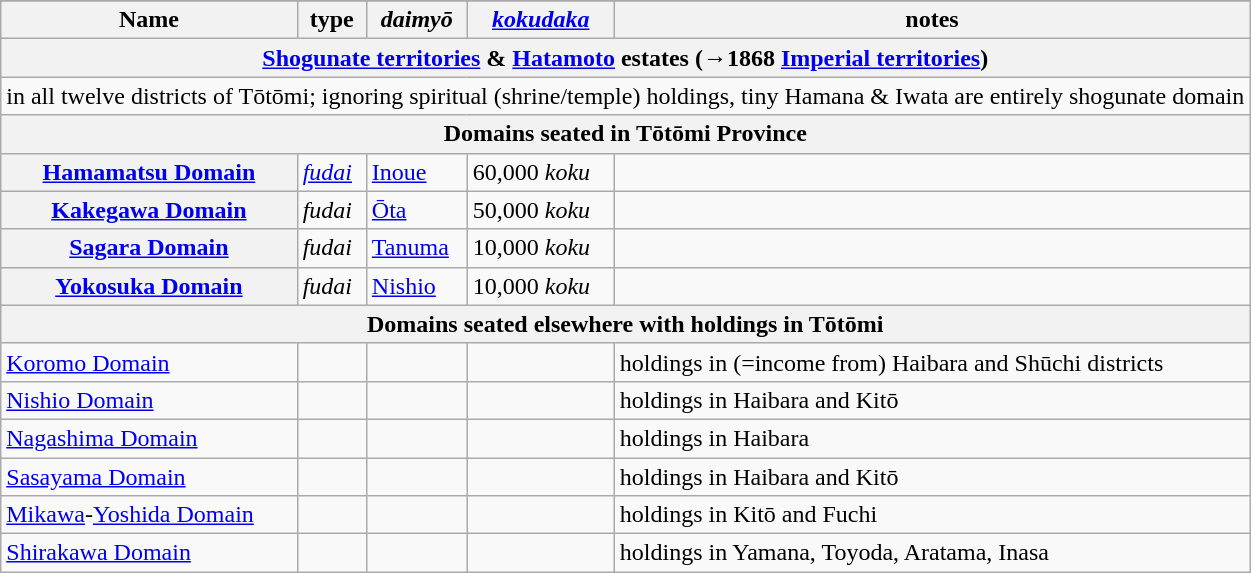<table class=wikitable>
<tr>
</tr>
<tr>
<th scope="col">Name</th>
<th scope="col">type</th>
<th scope="col"><em>daimyō</em></th>
<th scope="col"><em><a href='#'>kokudaka</a></em></th>
<th scope="col">notes</th>
</tr>
<tr>
<th colspan="5"><a href='#'>Shogunate territories</a> & <a href='#'>Hatamoto</a> estates (→1868 <a href='#'>Imperial territories</a>)</th>
</tr>
<tr>
<td colspan="5">in all twelve districts of Tōtōmi; ignoring spiritual (shrine/temple) holdings, tiny Hamana & Iwata are entirely shogunate domain</td>
</tr>
<tr>
<th colspan="5">Domains seated in Tōtōmi Province</th>
</tr>
<tr>
<th scope="row"><a href='#'>Hamamatsu Domain</a></th>
<td><em><a href='#'>fudai</a></em></td>
<td><a href='#'>Inoue</a></td>
<td>60,000 <em>koku</em></td>
<td></td>
</tr>
<tr>
<th scope="row"><a href='#'>Kakegawa Domain</a></th>
<td><em>fudai</em></td>
<td><a href='#'>Ōta</a></td>
<td>50,000 <em>koku</em></td>
<td></td>
</tr>
<tr>
<th scope="row"><a href='#'>Sagara Domain</a></th>
<td><em>fudai</em></td>
<td><a href='#'>Tanuma</a></td>
<td>10,000 <em>koku</em></td>
<td></td>
</tr>
<tr>
<th scope="row"><a href='#'>Yokosuka Domain</a></th>
<td><em>fudai</em></td>
<td><a href='#'>Nishio</a></td>
<td>10,000 <em>koku</em></td>
<td></td>
</tr>
<tr>
<th colspan="5">Domains seated elsewhere with holdings in Tōtōmi</th>
</tr>
<tr>
<td><a href='#'>Koromo Domain</a></td>
<td></td>
<td></td>
<td></td>
<td>holdings in (=income from) Haibara and Shūchi districts</td>
</tr>
<tr>
<td><a href='#'>Nishio Domain</a></td>
<td></td>
<td></td>
<td></td>
<td>holdings in Haibara and Kitō</td>
</tr>
<tr>
<td><a href='#'>Nagashima Domain</a></td>
<td></td>
<td></td>
<td></td>
<td>holdings in Haibara</td>
</tr>
<tr>
<td><a href='#'>Sasayama Domain</a></td>
<td></td>
<td></td>
<td></td>
<td>holdings in Haibara and Kitō</td>
</tr>
<tr>
<td><a href='#'>Mikawa</a>-<a href='#'>Yoshida Domain</a></td>
<td></td>
<td></td>
<td></td>
<td>holdings in Kitō and Fuchi</td>
</tr>
<tr>
<td><a href='#'>Shirakawa Domain</a></td>
<td></td>
<td></td>
<td></td>
<td>holdings in Yamana, Toyoda, Aratama, Inasa</td>
</tr>
</table>
